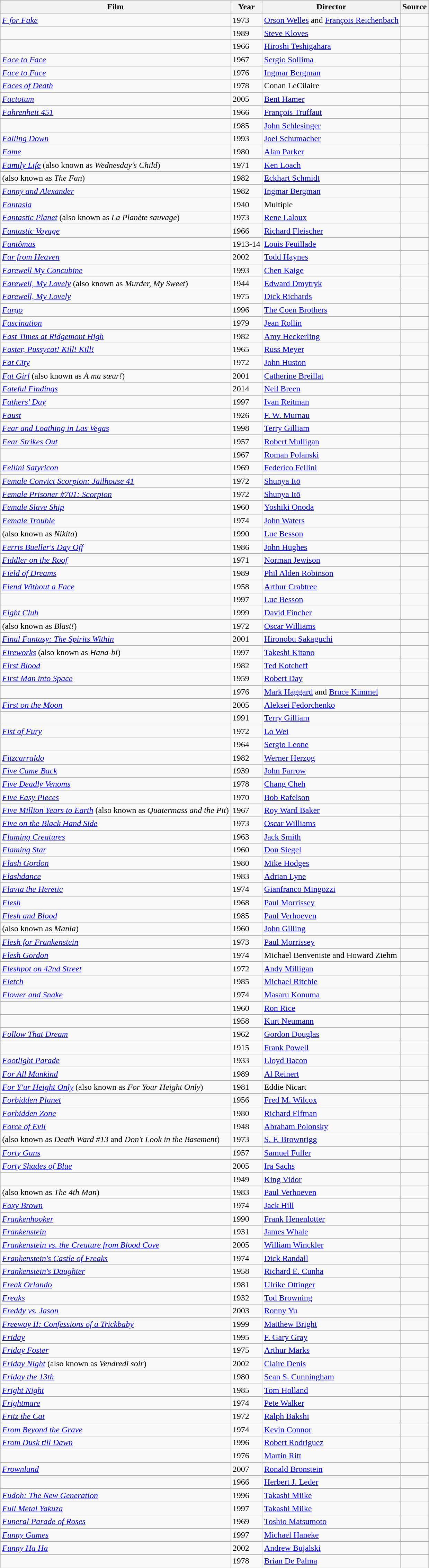<table class="wikitable sortable">
<tr>
<th>Film</th>
<th>Year</th>
<th>Director</th>
<th class="unsortable">Source</th>
</tr>
<tr>
<td><em><a href='#'>F for Fake</a></em></td>
<td>1973</td>
<td><a href='#'>Orson Welles</a> and <a href='#'>François Reichenbach</a></td>
<td></td>
</tr>
<tr>
<td><em></em></td>
<td>1989</td>
<td><a href='#'>Steve Kloves</a></td>
<td></td>
</tr>
<tr>
<td><em></em></td>
<td>1966</td>
<td><a href='#'>Hiroshi Teshigahara</a></td>
<td></td>
</tr>
<tr>
<td><em><a href='#'>Face to Face</a></em></td>
<td>1967</td>
<td><a href='#'>Sergio Sollima</a></td>
<td></td>
</tr>
<tr>
<td><em><a href='#'>Face to Face</a></em></td>
<td>1976</td>
<td><a href='#'>Ingmar Bergman</a></td>
<td></td>
</tr>
<tr>
<td><em><a href='#'>Faces of Death</a></em></td>
<td>1978</td>
<td>Conan LeCilaire</td>
<td></td>
</tr>
<tr>
<td><em><a href='#'>Factotum</a></em></td>
<td>2005</td>
<td><a href='#'>Bent Hamer</a></td>
<td></td>
</tr>
<tr>
<td><em><a href='#'>Fahrenheit 451</a></em></td>
<td>1966</td>
<td><a href='#'>François Truffaut</a></td>
<td></td>
</tr>
<tr>
<td><em></em></td>
<td>1985</td>
<td><a href='#'>John Schlesinger</a></td>
<td></td>
</tr>
<tr>
<td><em><a href='#'>Falling Down</a></em></td>
<td>1993</td>
<td><a href='#'>Joel Schumacher</a></td>
<td></td>
</tr>
<tr>
<td><em><a href='#'>Fame</a></em></td>
<td>1980</td>
<td><a href='#'>Alan Parker</a></td>
<td></td>
</tr>
<tr>
<td><em><a href='#'>Family Life</a></em> (also known as <em>Wednesday's Child</em>)</td>
<td>1971</td>
<td><a href='#'>Ken Loach</a></td>
<td></td>
</tr>
<tr>
<td><em></em> (also known as <em>The Fan</em>)</td>
<td>1982</td>
<td><a href='#'>Eckhart Schmidt</a></td>
<td></td>
</tr>
<tr>
<td><em><a href='#'>Fanny and Alexander</a></em></td>
<td>1982</td>
<td><a href='#'>Ingmar Bergman</a></td>
<td></td>
</tr>
<tr>
<td><em><a href='#'>Fantasia</a></em></td>
<td>1940</td>
<td>Multiple</td>
<td></td>
</tr>
<tr>
<td><em><a href='#'>Fantastic Planet</a></em> (also known as <em>La Planète sauvage</em>)</td>
<td>1973</td>
<td><a href='#'>Rene Laloux</a></td>
<td></td>
</tr>
<tr>
<td><em><a href='#'>Fantastic Voyage</a></em></td>
<td>1966</td>
<td><a href='#'>Richard Fleischer</a></td>
<td></td>
</tr>
<tr>
<td><em><a href='#'>Fantômas</a></em></td>
<td>1913-14</td>
<td><a href='#'>Louis Feuillade</a></td>
<td></td>
</tr>
<tr>
<td><em><a href='#'>Far from Heaven</a></em></td>
<td>2002</td>
<td><a href='#'>Todd Haynes</a></td>
<td></td>
</tr>
<tr>
<td><em><a href='#'>Farewell My Concubine</a></em></td>
<td>1993</td>
<td><a href='#'>Chen Kaige</a></td>
<td></td>
</tr>
<tr>
<td><em><a href='#'>Farewell, My Lovely</a></em> (also known as <em>Murder, My Sweet</em>)</td>
<td>1944</td>
<td><a href='#'>Edward Dmytryk</a></td>
<td></td>
</tr>
<tr>
<td><em><a href='#'>Farewell, My Lovely</a></em></td>
<td>1975</td>
<td><a href='#'>Dick Richards</a></td>
<td></td>
</tr>
<tr>
<td><em><a href='#'>Fargo</a></em></td>
<td>1996</td>
<td><a href='#'>The Coen Brothers</a></td>
<td></td>
</tr>
<tr>
<td><em><a href='#'>Fascination</a></em></td>
<td>1979</td>
<td><a href='#'>Jean Rollin</a></td>
<td></td>
</tr>
<tr>
<td><em><a href='#'>Fast Times at Ridgemont High</a></em></td>
<td>1982</td>
<td><a href='#'>Amy Heckerling</a></td>
<td></td>
</tr>
<tr>
<td><em><a href='#'>Faster, Pussycat! Kill! Kill!</a></em></td>
<td>1965</td>
<td><a href='#'>Russ Meyer</a></td>
<td></td>
</tr>
<tr>
<td><em><a href='#'>Fat City</a></em></td>
<td>1972</td>
<td><a href='#'>John Huston</a></td>
<td></td>
</tr>
<tr>
<td><em><a href='#'>Fat Girl</a></em> (also known as <em>À ma sœur!</em>)</td>
<td>2001</td>
<td><a href='#'>Catherine Breillat</a></td>
<td></td>
</tr>
<tr>
<td><em><a href='#'>Fateful Findings</a></em></td>
<td>2014</td>
<td><a href='#'>Neil Breen</a></td>
<td></td>
</tr>
<tr>
<td><em><a href='#'>Fathers' Day</a></em></td>
<td>1997</td>
<td><a href='#'>Ivan Reitman</a></td>
<td></td>
</tr>
<tr>
<td><em><a href='#'>Faust</a></em></td>
<td>1926</td>
<td><a href='#'>F. W. Murnau</a></td>
<td></td>
</tr>
<tr>
<td><em><a href='#'>Fear and Loathing in Las Vegas</a></em></td>
<td>1998</td>
<td><a href='#'>Terry Gilliam</a></td>
<td></td>
</tr>
<tr>
<td><em><a href='#'>Fear Strikes Out</a></em></td>
<td>1957</td>
<td><a href='#'>Robert Mulligan</a></td>
<td></td>
</tr>
<tr>
<td><em></em></td>
<td>1967</td>
<td><a href='#'>Roman Polanski</a></td>
<td></td>
</tr>
<tr>
<td><em><a href='#'>Fellini Satyricon</a></em></td>
<td>1969</td>
<td><a href='#'>Federico Fellini</a></td>
<td></td>
</tr>
<tr>
<td><em><a href='#'>Female Convict Scorpion: Jailhouse 41</a></em></td>
<td>1972</td>
<td><a href='#'>Shunya Itō</a></td>
<td></td>
</tr>
<tr>
<td><em><a href='#'>Female Prisoner #701: Scorpion</a></em></td>
<td>1972</td>
<td><a href='#'>Shunya Itō</a></td>
<td></td>
</tr>
<tr>
<td><em><a href='#'>Female Slave Ship</a></em></td>
<td>1960</td>
<td><a href='#'>Yoshiki Onoda</a></td>
<td></td>
</tr>
<tr>
<td><em><a href='#'>Female Trouble</a></em></td>
<td>1974</td>
<td><a href='#'>John Waters</a></td>
<td></td>
</tr>
<tr>
<td><em></em> (also known as <em>Nikita</em>)</td>
<td>1990</td>
<td><a href='#'>Luc Besson</a></td>
<td></td>
</tr>
<tr>
<td><em><a href='#'>Ferris Bueller's Day Off</a></em></td>
<td>1986</td>
<td><a href='#'>John Hughes</a></td>
<td></td>
</tr>
<tr>
<td><em><a href='#'>Fiddler on the Roof</a></em></td>
<td>1971</td>
<td><a href='#'>Norman Jewison</a></td>
<td></td>
</tr>
<tr>
<td><em><a href='#'>Field of Dreams</a></em></td>
<td>1989</td>
<td><a href='#'>Phil Alden Robinson</a></td>
<td></td>
</tr>
<tr>
<td><em><a href='#'>Fiend Without a Face</a></em></td>
<td>1958</td>
<td><a href='#'>Arthur Crabtree</a></td>
<td></td>
</tr>
<tr>
<td><em></em></td>
<td>1997</td>
<td><a href='#'>Luc Besson</a></td>
<td></td>
</tr>
<tr>
<td><em><a href='#'>Fight Club</a></em></td>
<td>1999</td>
<td><a href='#'>David Fincher</a></td>
<td></td>
</tr>
<tr>
<td><em></em> (also known as <em>Blast!</em>)</td>
<td>1972</td>
<td><a href='#'>Oscar Williams</a></td>
<td></td>
</tr>
<tr>
<td><em><a href='#'>Final Fantasy: The Spirits Within</a></em></td>
<td>2001</td>
<td><a href='#'>Hironobu Sakaguchi</a></td>
<td></td>
</tr>
<tr>
<td><em><a href='#'>Fireworks</a></em> (also known as <em>Hana-bi</em>)</td>
<td>1997</td>
<td><a href='#'>Takeshi Kitano</a></td>
<td></td>
</tr>
<tr>
<td><em><a href='#'>First Blood</a></em></td>
<td>1982</td>
<td><a href='#'>Ted Kotcheff</a></td>
<td></td>
</tr>
<tr>
<td><em><a href='#'>First Man into Space</a></em></td>
<td>1959</td>
<td><a href='#'>Robert Day</a></td>
<td></td>
</tr>
<tr>
<td><em></em></td>
<td>1976</td>
<td><a href='#'>Mark Haggard</a> and <a href='#'>Bruce Kimmel</a></td>
<td></td>
</tr>
<tr>
<td><em><a href='#'>First on the Moon</a></em></td>
<td>2005</td>
<td><a href='#'>Aleksei Fedorchenko</a></td>
<td></td>
</tr>
<tr>
<td><em></em></td>
<td>1991</td>
<td><a href='#'>Terry Gilliam</a></td>
<td></td>
</tr>
<tr>
<td><em><a href='#'>Fist of Fury</a></em></td>
<td>1972</td>
<td><a href='#'>Lo Wei</a></td>
<td></td>
</tr>
<tr>
<td><em></em></td>
<td>1964</td>
<td><a href='#'>Sergio Leone</a></td>
<td></td>
</tr>
<tr>
<td><em><a href='#'>Fitzcarraldo</a></em></td>
<td>1982</td>
<td><a href='#'>Werner Herzog</a></td>
<td></td>
</tr>
<tr>
<td><em><a href='#'>Five Came Back</a></em></td>
<td>1939</td>
<td><a href='#'>John Farrow</a></td>
<td></td>
</tr>
<tr>
<td><em><a href='#'>Five Deadly Venoms</a></em></td>
<td>1978</td>
<td><a href='#'>Chang Cheh</a></td>
<td></td>
</tr>
<tr>
<td><em><a href='#'>Five Easy Pieces</a></em></td>
<td>1970</td>
<td><a href='#'>Bob Rafelson</a></td>
<td></td>
</tr>
<tr>
<td><em><a href='#'>Five Million Years to Earth</a></em> (also known as <em>Quatermass and the Pit</em>)</td>
<td>1967</td>
<td><a href='#'>Roy Ward Baker</a></td>
<td></td>
</tr>
<tr>
<td><em><a href='#'>Five on the Black Hand Side</a></em></td>
<td>1973</td>
<td><a href='#'>Oscar Williams</a></td>
<td></td>
</tr>
<tr>
<td><em><a href='#'>Flaming Creatures</a></em></td>
<td>1963</td>
<td><a href='#'>Jack Smith</a></td>
<td></td>
</tr>
<tr>
<td><em><a href='#'>Flaming Star</a></em></td>
<td>1960</td>
<td><a href='#'>Don Siegel</a></td>
<td></td>
</tr>
<tr>
<td><em><a href='#'>Flash Gordon</a></em></td>
<td>1980</td>
<td><a href='#'>Mike Hodges</a></td>
<td></td>
</tr>
<tr>
<td><em><a href='#'>Flashdance</a></em></td>
<td>1983</td>
<td><a href='#'>Adrian Lyne</a></td>
<td></td>
</tr>
<tr>
<td><em><a href='#'>Flavia the Heretic</a></em></td>
<td>1974</td>
<td><a href='#'>Gianfranco Mingozzi</a></td>
<td></td>
</tr>
<tr>
<td><em><a href='#'>Flesh</a></em></td>
<td>1968</td>
<td><a href='#'>Paul Morrissey</a></td>
<td></td>
</tr>
<tr>
<td><em><a href='#'>Flesh and Blood</a></em></td>
<td>1985</td>
<td><a href='#'>Paul Verhoeven</a></td>
<td></td>
</tr>
<tr>
<td><em></em> (also known as <em>Mania</em>)</td>
<td>1960</td>
<td><a href='#'>John Gilling</a></td>
<td></td>
</tr>
<tr>
<td><em><a href='#'>Flesh for Frankenstein</a></em></td>
<td>1973</td>
<td><a href='#'>Paul Morrissey</a></td>
<td></td>
</tr>
<tr>
<td><em><a href='#'>Flesh Gordon</a></em></td>
<td>1974</td>
<td>Michael Benveniste and Howard Ziehm</td>
<td></td>
</tr>
<tr>
<td><em><a href='#'>Fleshpot on 42nd Street</a></em></td>
<td>1972</td>
<td><a href='#'>Andy Milligan</a></td>
<td></td>
</tr>
<tr>
<td><em><a href='#'>Fletch</a></em></td>
<td>1985</td>
<td><a href='#'>Michael Ritchie</a></td>
<td></td>
</tr>
<tr>
<td><em><a href='#'>Flower and Snake</a></em></td>
<td>1974</td>
<td><a href='#'>Masaru Konuma</a></td>
<td></td>
</tr>
<tr>
<td><em></em></td>
<td>1960</td>
<td><a href='#'>Ron Rice</a></td>
<td></td>
</tr>
<tr>
<td><em></em></td>
<td>1958</td>
<td><a href='#'>Kurt Neumann</a></td>
<td></td>
</tr>
<tr>
<td><em><a href='#'>Follow That Dream</a></em></td>
<td>1962</td>
<td><a href='#'>Gordon Douglas</a></td>
<td></td>
</tr>
<tr>
<td><em></em></td>
<td>1915</td>
<td><a href='#'>Frank Powell</a></td>
<td></td>
</tr>
<tr>
<td><em><a href='#'>Footlight Parade</a></em></td>
<td>1933</td>
<td><a href='#'>Lloyd Bacon</a></td>
<td></td>
</tr>
<tr>
<td><em><a href='#'>For All Mankind</a></em></td>
<td>1989</td>
<td><a href='#'>Al Reinert</a></td>
<td></td>
</tr>
<tr>
<td><em><a href='#'>For Y'ur Height Only</a></em> (also known as <em>For Your Height Only</em>)</td>
<td>1981</td>
<td>Eddie Nicart</td>
<td></td>
</tr>
<tr>
<td><em><a href='#'>Forbidden Planet</a></em></td>
<td>1956</td>
<td><a href='#'>Fred M. Wilcox</a></td>
<td></td>
</tr>
<tr>
<td><em><a href='#'>Forbidden Zone</a></em></td>
<td>1980</td>
<td><a href='#'>Richard Elfman</a></td>
<td></td>
</tr>
<tr>
<td><em><a href='#'>Force of Evil</a></em></td>
<td>1948</td>
<td><a href='#'>Abraham Polonsky</a></td>
<td></td>
</tr>
<tr>
<td><em></em> (also known as <em>Death Ward #13</em> and <em>Don't Look in the Basement</em>)</td>
<td>1973</td>
<td><a href='#'>S. F. Brownrigg</a></td>
<td></td>
</tr>
<tr>
<td><em><a href='#'>Forty Guns</a></em></td>
<td>1957</td>
<td><a href='#'>Samuel Fuller</a></td>
<td></td>
</tr>
<tr>
<td><em><a href='#'>Forty Shades of Blue</a></em></td>
<td>2005</td>
<td><a href='#'>Ira Sachs</a></td>
<td></td>
</tr>
<tr>
<td><em></em></td>
<td>1949</td>
<td><a href='#'>King Vidor</a></td>
<td></td>
</tr>
<tr>
<td><em></em> (also known as <em>The 4th Man</em>)</td>
<td>1983</td>
<td><a href='#'>Paul Verhoeven</a></td>
<td></td>
</tr>
<tr>
<td><em><a href='#'>Foxy Brown</a></em></td>
<td>1974</td>
<td><a href='#'>Jack Hill</a></td>
<td></td>
</tr>
<tr>
<td><em><a href='#'>Frankenhooker</a></em></td>
<td>1990</td>
<td><a href='#'>Frank Henenlotter</a></td>
<td></td>
</tr>
<tr>
<td><em><a href='#'>Frankenstein</a></em></td>
<td>1931</td>
<td><a href='#'>James Whale</a></td>
<td></td>
</tr>
<tr>
<td><em><a href='#'>Frankenstein vs. the Creature from Blood Cove</a></em></td>
<td>2005</td>
<td><a href='#'>William Winckler</a></td>
<td></td>
</tr>
<tr>
<td><em><a href='#'>Frankenstein's Castle of Freaks</a></em></td>
<td>1974</td>
<td><a href='#'>Dick Randall</a></td>
<td></td>
</tr>
<tr>
<td><em><a href='#'>Frankenstein's Daughter</a></em></td>
<td>1958</td>
<td><a href='#'>Richard E. Cunha</a></td>
<td></td>
</tr>
<tr>
<td><em><a href='#'>Freak Orlando</a></em></td>
<td>1981</td>
<td><a href='#'>Ulrike Ottinger</a></td>
<td></td>
</tr>
<tr>
<td><em><a href='#'>Freaks</a></em></td>
<td>1932</td>
<td><a href='#'>Tod Browning</a></td>
<td></td>
</tr>
<tr>
<td><em><a href='#'>Freddy vs. Jason</a></em></td>
<td>2003</td>
<td><a href='#'>Ronny Yu</a></td>
<td></td>
</tr>
<tr>
<td><em><a href='#'>Freeway II: Confessions of a Trickbaby</a></em></td>
<td>1999</td>
<td><a href='#'>Matthew Bright</a></td>
<td></td>
</tr>
<tr>
<td><em><a href='#'>Friday</a></em></td>
<td>1995</td>
<td><a href='#'>F. Gary Gray</a></td>
<td></td>
</tr>
<tr>
<td><em><a href='#'>Friday Foster</a></em></td>
<td>1975</td>
<td><a href='#'>Arthur Marks</a></td>
<td></td>
</tr>
<tr>
<td><em><a href='#'>Friday Night</a></em> (also known as <em>Vendredi soir</em>)</td>
<td>2002</td>
<td><a href='#'>Claire Denis</a></td>
<td></td>
</tr>
<tr>
<td><em><a href='#'>Friday the 13th</a></em></td>
<td>1980</td>
<td><a href='#'>Sean S. Cunningham</a></td>
<td></td>
</tr>
<tr>
<td><em><a href='#'>Fright Night</a></em></td>
<td>1985</td>
<td><a href='#'>Tom Holland</a></td>
<td></td>
</tr>
<tr>
<td><em><a href='#'>Frightmare</a></em></td>
<td>1974</td>
<td><a href='#'>Pete Walker</a></td>
<td></td>
</tr>
<tr>
<td><em><a href='#'>Fritz the Cat</a></em></td>
<td>1972</td>
<td><a href='#'>Ralph Bakshi</a></td>
<td></td>
</tr>
<tr>
<td><em><a href='#'>From Beyond the Grave</a></em></td>
<td>1974</td>
<td><a href='#'>Kevin Connor</a></td>
<td></td>
</tr>
<tr>
<td><em><a href='#'>From Dusk till Dawn</a></em></td>
<td>1996</td>
<td><a href='#'>Robert Rodriguez</a></td>
<td></td>
</tr>
<tr>
<td><em></em></td>
<td>1976</td>
<td><a href='#'>Martin Ritt</a></td>
<td></td>
</tr>
<tr>
<td><em><a href='#'>Frownland</a></em></td>
<td>2007</td>
<td><a href='#'>Ronald Bronstein</a></td>
<td></td>
</tr>
<tr>
<td><em></em></td>
<td>1966</td>
<td><a href='#'>Herbert J. Leder</a></td>
<td></td>
</tr>
<tr>
<td><em><a href='#'>Fudoh: The New Generation</a></em></td>
<td>1996</td>
<td><a href='#'>Takashi Miike</a></td>
<td></td>
</tr>
<tr>
<td><em><a href='#'>Full Metal Yakuza</a></em></td>
<td>1997</td>
<td><a href='#'>Takashi Miike</a></td>
<td></td>
</tr>
<tr>
<td><em><a href='#'>Funeral Parade of Roses</a></em></td>
<td>1969</td>
<td><a href='#'>Toshio Matsumoto</a></td>
<td></td>
</tr>
<tr>
<td><em><a href='#'>Funny Games</a></em></td>
<td>1997</td>
<td><a href='#'>Michael Haneke</a></td>
<td></td>
</tr>
<tr>
<td><em><a href='#'>Funny Ha Ha</a></em></td>
<td>2002</td>
<td><a href='#'>Andrew Bujalski</a></td>
<td></td>
</tr>
<tr>
<td><em></em></td>
<td>1978</td>
<td><a href='#'>Brian De Palma</a></td>
<td></td>
</tr>
</table>
